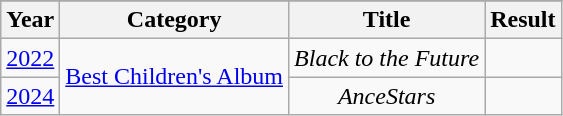<table class=wikitable>
<tr>
</tr>
<tr>
<th>Year</th>
<th>Category</th>
<th>Title</th>
<th>Result</th>
</tr>
<tr align=center>
<td><a href='#'>2022</a></td>
<td rowspan=2><a href='#'>Best Children's Album</a></td>
<td><em>Black to the Future</em></td>
<td></td>
</tr>
<tr align=center>
<td><a href='#'>2024</a></td>
<td><em>AnceStars</em></td>
<td></td>
</tr>
</table>
